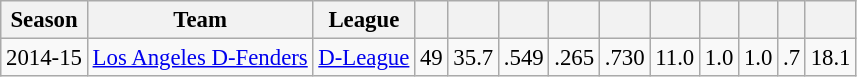<table class="wikitable sortable" style="font-size:95%; text-align:center;">
<tr>
<th>Season</th>
<th>Team</th>
<th>League</th>
<th></th>
<th></th>
<th></th>
<th></th>
<th></th>
<th></th>
<th></th>
<th></th>
<th></th>
<th></th>
</tr>
<tr>
<td>2014-15</td>
<td><a href='#'>Los Angeles D-Fenders</a></td>
<td><a href='#'>D-League</a></td>
<td>49</td>
<td>35.7</td>
<td>.549</td>
<td>.265</td>
<td>.730</td>
<td>11.0</td>
<td>1.0</td>
<td>1.0</td>
<td>.7</td>
<td>18.1</td>
</tr>
</table>
